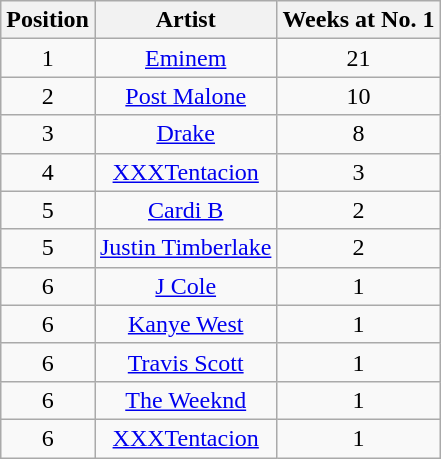<table class="wikitable">
<tr>
<th style="text-align: center;">Position</th>
<th style="text-align: center;">Artist</th>
<th style="text-align: center;">Weeks at No. 1</th>
</tr>
<tr>
<td style="text-align: center;">1</td>
<td style="text-align: center;"><a href='#'>Eminem</a></td>
<td style="text-align: center;">21</td>
</tr>
<tr>
<td style="text-align: center;">2</td>
<td style="text-align: center;"><a href='#'>Post Malone</a></td>
<td style="text-align: center;">10</td>
</tr>
<tr>
<td style="text-align: center;">3</td>
<td style="text-align: center;"><a href='#'>Drake</a></td>
<td style="text-align: center;">8</td>
</tr>
<tr>
<td style="text-align: center;">4</td>
<td style="text-align: center;"><a href='#'>XXXTentacion</a></td>
<td style="text-align: center;">3</td>
</tr>
<tr>
<td style="text-align: center;">5</td>
<td style="text-align: center;"><a href='#'>Cardi B</a></td>
<td style="text-align: center;">2</td>
</tr>
<tr>
<td style="text-align: center;">5</td>
<td style="text-align: center;"><a href='#'>Justin Timberlake</a></td>
<td style="text-align: center;">2</td>
</tr>
<tr>
<td style="text-align: center;">6</td>
<td style="text-align: center;"><a href='#'>J Cole</a></td>
<td style="text-align: center;">1</td>
</tr>
<tr>
<td style="text-align: center;">6</td>
<td style="text-align: center;"><a href='#'>Kanye West</a></td>
<td style="text-align: center;">1</td>
</tr>
<tr>
<td style="text-align: center;">6</td>
<td style="text-align: center;"><a href='#'>Travis Scott</a></td>
<td style="text-align: center;">1</td>
</tr>
<tr>
<td style="text-align: center;">6</td>
<td style="text-align: center;"><a href='#'>The Weeknd</a></td>
<td style="text-align: center;">1</td>
</tr>
<tr>
<td style="text-align: center;">6</td>
<td style="text-align: center;"><a href='#'>XXXTentacion</a></td>
<td style="text-align: center;">1</td>
</tr>
</table>
